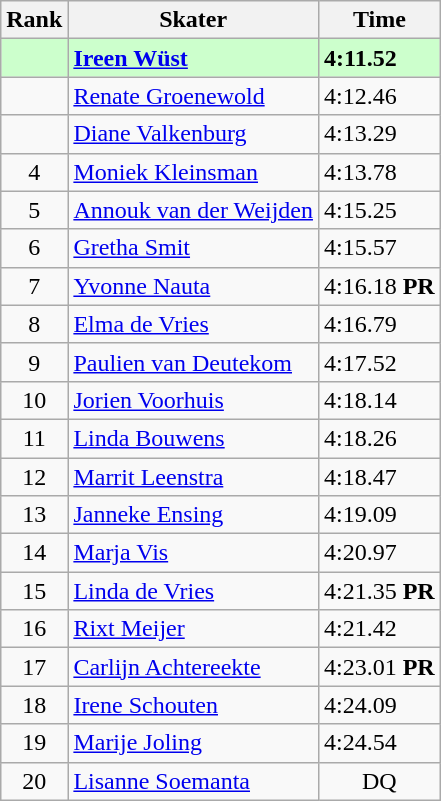<table class="wikitable">
<tr>
<th>Rank</th>
<th>Skater</th>
<th>Time</th>
</tr>
<tr bgcolor=ccffcc>
<td align=center></td>
<td><strong><a href='#'>Ireen Wüst</a></strong></td>
<td><strong>4:11.52</strong></td>
</tr>
<tr>
<td align=center></td>
<td><a href='#'>Renate Groenewold</a></td>
<td>4:12.46</td>
</tr>
<tr>
<td align=center></td>
<td><a href='#'>Diane Valkenburg</a></td>
<td>4:13.29</td>
</tr>
<tr>
<td align=center>4</td>
<td><a href='#'>Moniek Kleinsman</a></td>
<td>4:13.78</td>
</tr>
<tr>
<td align=center>5</td>
<td><a href='#'>Annouk van der Weijden</a></td>
<td>4:15.25</td>
</tr>
<tr>
<td align=center>6</td>
<td><a href='#'>Gretha Smit</a></td>
<td>4:15.57</td>
</tr>
<tr>
<td align=center>7</td>
<td><a href='#'>Yvonne Nauta</a></td>
<td>4:16.18 <strong>PR</strong></td>
</tr>
<tr>
<td align=center>8</td>
<td><a href='#'>Elma de Vries</a></td>
<td>4:16.79</td>
</tr>
<tr>
<td align=center>9</td>
<td><a href='#'>Paulien van Deutekom</a></td>
<td>4:17.52</td>
</tr>
<tr>
<td align=center>10</td>
<td><a href='#'>Jorien Voorhuis</a></td>
<td>4:18.14</td>
</tr>
<tr>
<td align=center>11</td>
<td><a href='#'>Linda Bouwens</a></td>
<td>4:18.26</td>
</tr>
<tr>
<td align=center>12</td>
<td><a href='#'>Marrit Leenstra</a></td>
<td>4:18.47</td>
</tr>
<tr>
<td align=center>13</td>
<td><a href='#'>Janneke Ensing</a></td>
<td>4:19.09</td>
</tr>
<tr>
<td align=center>14</td>
<td><a href='#'>Marja Vis</a></td>
<td>4:20.97</td>
</tr>
<tr>
<td align=center>15</td>
<td><a href='#'>Linda de Vries</a></td>
<td>4:21.35 <strong>PR</strong></td>
</tr>
<tr>
<td align=center>16</td>
<td><a href='#'>Rixt Meijer</a></td>
<td>4:21.42</td>
</tr>
<tr>
<td align=center>17</td>
<td><a href='#'>Carlijn Achtereekte</a></td>
<td>4:23.01 <strong>PR</strong></td>
</tr>
<tr>
<td align=center>18</td>
<td><a href='#'>Irene Schouten</a></td>
<td>4:24.09</td>
</tr>
<tr>
<td align=center>19</td>
<td><a href='#'>Marije Joling</a></td>
<td>4:24.54</td>
</tr>
<tr>
<td align=center>20</td>
<td><a href='#'>Lisanne Soemanta</a></td>
<td align=center>DQ</td>
</tr>
</table>
